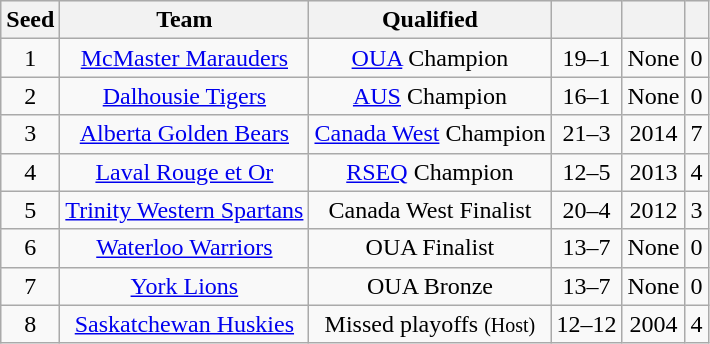<table class="wikitable sortable" style="text-align: center;">
<tr bgcolor="#efefef" align=center>
<th align=left>Seed</th>
<th align=left>Team</th>
<th align=left>Qualified</th>
<th align=left></th>
<th align=left></th>
<th align=left></th>
</tr>
<tr align=center>
<td>1</td>
<td><a href='#'>McMaster Marauders</a></td>
<td><a href='#'>OUA</a> Champion</td>
<td>19–1</td>
<td>None</td>
<td>0</td>
</tr>
<tr align=center>
<td>2</td>
<td><a href='#'>Dalhousie Tigers</a></td>
<td><a href='#'>AUS</a> Champion</td>
<td>16–1</td>
<td>None</td>
<td>0</td>
</tr>
<tr align=center>
<td>3</td>
<td><a href='#'>Alberta Golden Bears</a></td>
<td><a href='#'>Canada West</a> Champion</td>
<td>21–3</td>
<td>2014</td>
<td>7</td>
</tr>
<tr align=center>
<td>4</td>
<td><a href='#'>Laval Rouge et Or</a></td>
<td><a href='#'>RSEQ</a> Champion</td>
<td>12–5</td>
<td>2013</td>
<td>4</td>
</tr>
<tr align=center>
<td>5</td>
<td><a href='#'>Trinity Western Spartans</a></td>
<td>Canada West Finalist</td>
<td>20–4</td>
<td>2012</td>
<td>3</td>
</tr>
<tr align=center>
<td>6</td>
<td><a href='#'>Waterloo Warriors</a></td>
<td>OUA Finalist</td>
<td>13–7</td>
<td>None</td>
<td>0</td>
</tr>
<tr align=center>
<td>7</td>
<td><a href='#'>York Lions</a></td>
<td>OUA Bronze</td>
<td>13–7</td>
<td>None</td>
<td>0</td>
</tr>
<tr align=center>
<td>8</td>
<td><a href='#'>Saskatchewan Huskies</a></td>
<td>Missed playoffs <small>(Host)</small></td>
<td>12–12</td>
<td>2004</td>
<td>4</td>
</tr>
</table>
